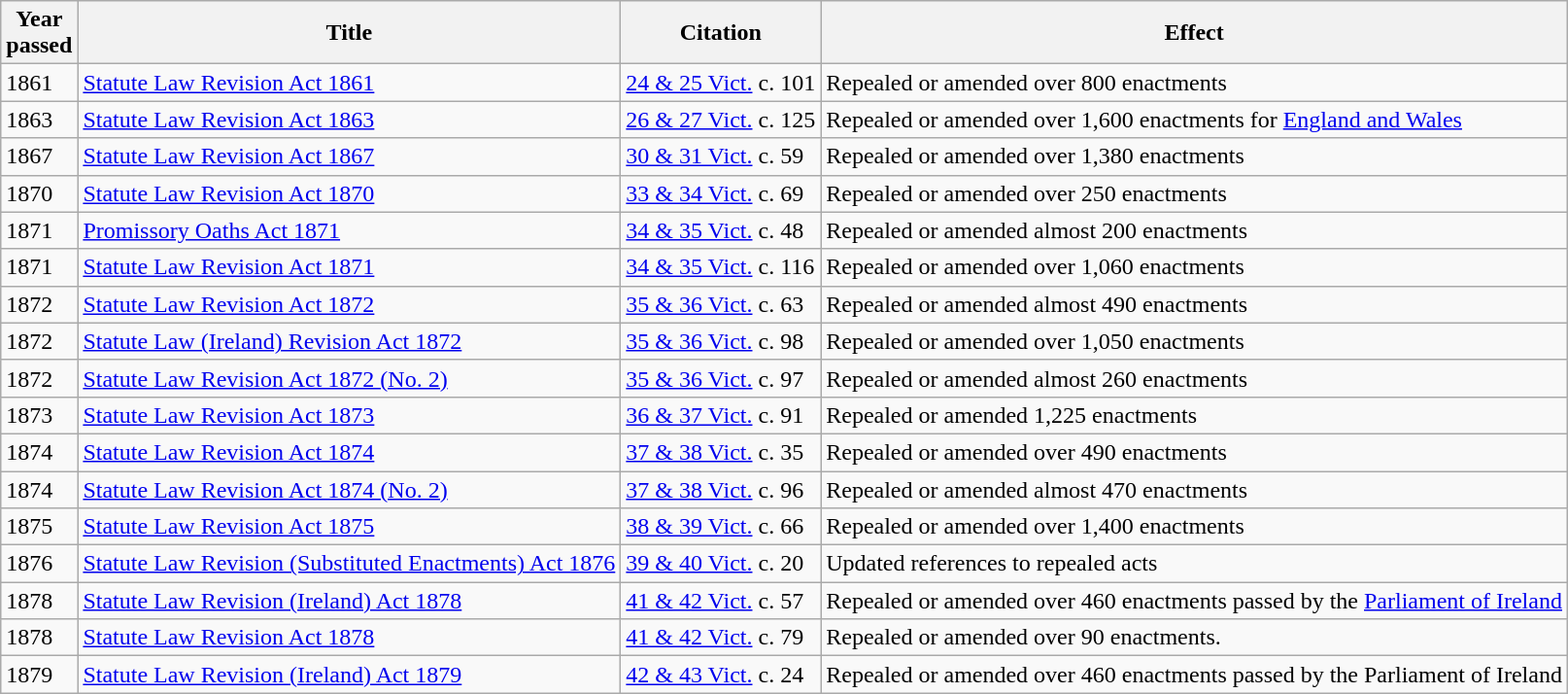<table class="wikitable">
<tr>
<th>Year<br>passed</th>
<th>Title</th>
<th>Citation</th>
<th>Effect</th>
</tr>
<tr>
<td>1861</td>
<td><a href='#'>Statute Law Revision Act 1861</a></td>
<td><a href='#'>24 & 25 Vict.</a> c. 101</td>
<td>Repealed or amended over 800 enactments</td>
</tr>
<tr>
<td>1863</td>
<td><a href='#'>Statute Law Revision Act 1863</a></td>
<td><a href='#'>26 & 27 Vict.</a> c. 125</td>
<td>Repealed or amended over 1,600 enactments for <a href='#'>England and Wales</a></td>
</tr>
<tr>
<td>1867</td>
<td><a href='#'>Statute Law Revision Act 1867</a></td>
<td><a href='#'>30 & 31 Vict.</a> c. 59</td>
<td>Repealed or amended over 1,380 enactments</td>
</tr>
<tr>
<td>1870</td>
<td><a href='#'>Statute Law Revision Act 1870</a></td>
<td><a href='#'>33 & 34 Vict.</a> c. 69</td>
<td>Repealed or amended over 250 enactments</td>
</tr>
<tr>
<td>1871</td>
<td><a href='#'>Promissory Oaths Act 1871</a></td>
<td><a href='#'>34 & 35 Vict.</a> c. 48</td>
<td>Repealed or amended almost 200 enactments</td>
</tr>
<tr>
<td>1871</td>
<td><a href='#'>Statute Law Revision Act 1871</a></td>
<td><a href='#'>34 & 35 Vict.</a> c. 116</td>
<td>Repealed or amended over 1,060 enactments</td>
</tr>
<tr>
<td>1872</td>
<td><a href='#'>Statute Law Revision Act 1872</a></td>
<td><a href='#'>35 & 36 Vict.</a> c. 63</td>
<td>Repealed or amended almost 490 enactments</td>
</tr>
<tr>
<td>1872</td>
<td><a href='#'>Statute Law (Ireland) Revision Act 1872</a></td>
<td><a href='#'>35 & 36 Vict.</a> c. 98</td>
<td>Repealed or amended over 1,050 enactments</td>
</tr>
<tr>
<td>1872</td>
<td><a href='#'>Statute Law Revision Act 1872 (No. 2)</a></td>
<td><a href='#'>35 & 36 Vict.</a> c. 97</td>
<td>Repealed or amended almost 260 enactments</td>
</tr>
<tr>
<td>1873</td>
<td><a href='#'>Statute Law Revision Act 1873</a></td>
<td><a href='#'>36 & 37 Vict.</a> c. 91</td>
<td>Repealed or amended 1,225 enactments</td>
</tr>
<tr>
<td>1874</td>
<td><a href='#'>Statute Law Revision Act 1874</a></td>
<td><a href='#'>37 & 38 Vict.</a> c. 35</td>
<td>Repealed or amended over 490 enactments</td>
</tr>
<tr>
<td>1874</td>
<td><a href='#'>Statute Law Revision Act 1874 (No. 2)</a></td>
<td><a href='#'>37 & 38 Vict.</a> c. 96</td>
<td>Repealed or amended almost 470 enactments</td>
</tr>
<tr>
<td>1875</td>
<td><a href='#'>Statute Law Revision Act 1875</a></td>
<td><a href='#'>38 & 39 Vict.</a> c. 66</td>
<td>Repealed or amended over 1,400 enactments</td>
</tr>
<tr>
<td>1876</td>
<td><a href='#'>Statute Law Revision (Substituted Enactments) Act 1876</a></td>
<td><a href='#'>39 & 40 Vict.</a> c. 20</td>
<td>Updated references to repealed acts</td>
</tr>
<tr>
<td>1878</td>
<td><a href='#'>Statute Law Revision (Ireland) Act 1878</a></td>
<td><a href='#'>41 & 42 Vict.</a> c. 57</td>
<td>Repealed or amended over 460 enactments passed by the <a href='#'>Parliament of Ireland</a></td>
</tr>
<tr>
<td>1878</td>
<td><a href='#'>Statute Law Revision Act 1878</a></td>
<td><a href='#'>41 & 42 Vict.</a> c. 79</td>
<td>Repealed or amended over 90 enactments.</td>
</tr>
<tr>
<td>1879</td>
<td><a href='#'>Statute Law Revision (Ireland) Act 1879</a></td>
<td><a href='#'>42 & 43 Vict.</a> c. 24</td>
<td>Repealed or amended over 460 enactments passed by the Parliament of Ireland</td>
</tr>
</table>
